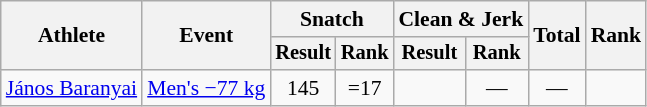<table class=wikitable style="font-size:90%">
<tr>
<th rowspan="2">Athlete</th>
<th rowspan="2">Event</th>
<th colspan="2">Snatch</th>
<th colspan="2">Clean & Jerk</th>
<th rowspan="2">Total</th>
<th rowspan="2">Rank</th>
</tr>
<tr style="font-size:95%">
<th>Result</th>
<th>Rank</th>
<th>Result</th>
<th>Rank</th>
</tr>
<tr align=center>
<td align=left><a href='#'>János Baranyai</a></td>
<td align=left><a href='#'>Men's −77 kg</a></td>
<td>145</td>
<td>=17</td>
<td></td>
<td>—</td>
<td>—</td>
<td></td>
</tr>
</table>
